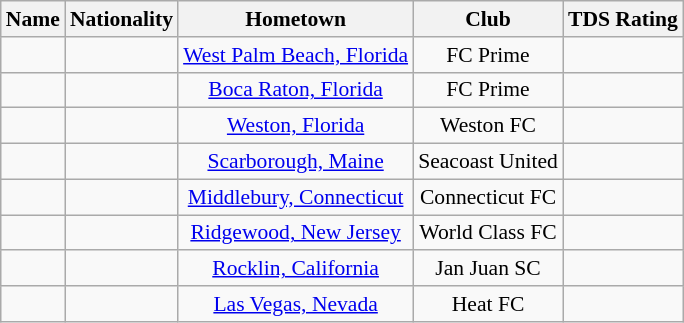<table class="wikitable" style="font-size:90%; text-align: center;" border="1">
<tr>
<th>Name</th>
<th>Nationality</th>
<th>Hometown</th>
<th>Club</th>
<th>TDS Rating</th>
</tr>
<tr>
<td></td>
<td></td>
<td><a href='#'>West Palm Beach, Florida</a></td>
<td>FC Prime</td>
<td></td>
</tr>
<tr>
<td></td>
<td></td>
<td><a href='#'>Boca Raton, Florida</a></td>
<td>FC Prime</td>
<td></td>
</tr>
<tr>
<td></td>
<td></td>
<td><a href='#'>Weston, Florida</a></td>
<td>Weston FC</td>
<td></td>
</tr>
<tr>
<td></td>
<td></td>
<td><a href='#'>Scarborough, Maine</a></td>
<td>Seacoast United</td>
<td></td>
</tr>
<tr>
<td></td>
<td></td>
<td><a href='#'>Middlebury, Connecticut</a></td>
<td>Connecticut FC</td>
<td></td>
</tr>
<tr>
<td></td>
<td></td>
<td><a href='#'>Ridgewood, New Jersey</a></td>
<td>World Class FC</td>
<td></td>
</tr>
<tr>
<td></td>
<td></td>
<td><a href='#'>Rocklin, California</a></td>
<td>Jan Juan SC</td>
<td></td>
</tr>
<tr>
<td></td>
<td></td>
<td><a href='#'>Las Vegas, Nevada</a></td>
<td>Heat FC</td>
<td></td>
</tr>
</table>
